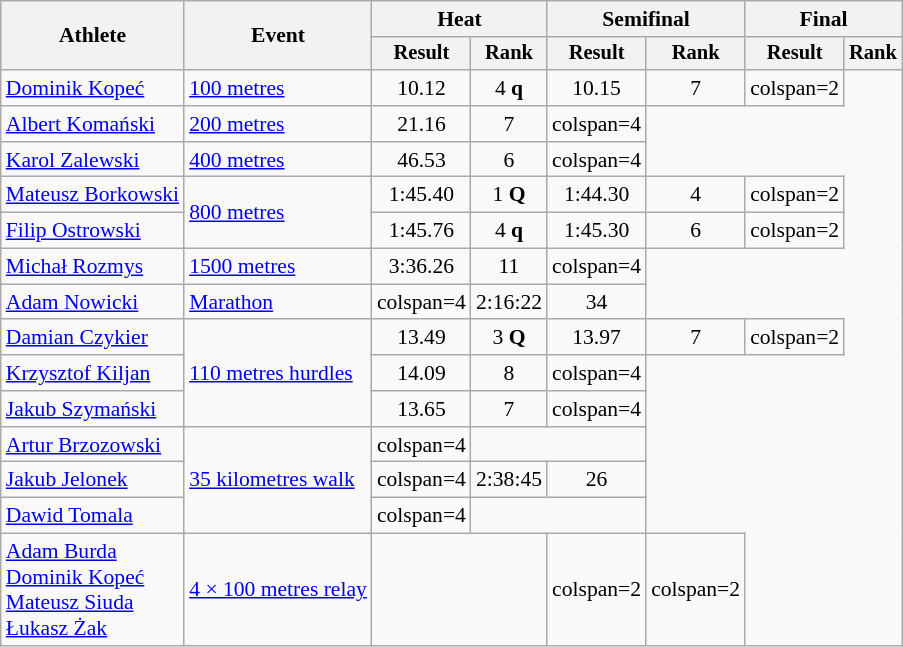<table class="wikitable" style="font-size:90%">
<tr>
<th rowspan="2">Athlete</th>
<th rowspan="2">Event</th>
<th colspan="2">Heat</th>
<th colspan="2">Semifinal</th>
<th colspan="2">Final</th>
</tr>
<tr style="font-size:95%">
<th>Result</th>
<th>Rank</th>
<th>Result</th>
<th>Rank</th>
<th>Result</th>
<th>Rank</th>
</tr>
<tr align=center>
<td align=left><a href='#'>Dominik Kopeć</a></td>
<td align=left><a href='#'>100 metres</a></td>
<td>10.12</td>
<td>4 <strong>q</strong></td>
<td>10.15</td>
<td>7</td>
<td>colspan=2 </td>
</tr>
<tr align=center>
<td align=left><a href='#'>Albert Komański</a></td>
<td align=left><a href='#'>200 metres</a></td>
<td>21.16</td>
<td>7</td>
<td>colspan=4 </td>
</tr>
<tr align=center>
<td align=left><a href='#'>Karol Zalewski</a></td>
<td align=left><a href='#'>400 metres</a></td>
<td>46.53</td>
<td>6</td>
<td>colspan=4 </td>
</tr>
<tr align=center>
<td align=left><a href='#'>Mateusz Borkowski</a></td>
<td align=left rowspan=2><a href='#'>800 metres</a></td>
<td>1:45.40</td>
<td>1 <strong>Q</strong></td>
<td>1:44.30 </td>
<td>4</td>
<td>colspan=2 </td>
</tr>
<tr align=center>
<td align=left><a href='#'>Filip Ostrowski</a></td>
<td>1:45.76</td>
<td>4 <strong>q</strong></td>
<td>1:45.30 </td>
<td>6</td>
<td>colspan=2 </td>
</tr>
<tr align=center>
<td align=left><a href='#'>Michał Rozmys</a></td>
<td align=left><a href='#'>1500 metres</a></td>
<td>3:36.26 </td>
<td>11</td>
<td>colspan=4 </td>
</tr>
<tr align=center>
<td align=left><a href='#'>Adam Nowicki</a></td>
<td align=left><a href='#'>Marathon</a></td>
<td>colspan=4</td>
<td>2:16:22</td>
<td>34</td>
</tr>
<tr align=center>
<td align=left><a href='#'>Damian Czykier</a></td>
<td align=left rowspan=3><a href='#'>110 metres hurdles</a></td>
<td>13.49 </td>
<td>3 <strong>Q</strong></td>
<td>13.97</td>
<td>7</td>
<td>colspan=2 </td>
</tr>
<tr align=center>
<td align=left><a href='#'>Krzysztof Kiljan</a></td>
<td>14.09</td>
<td>8</td>
<td>colspan=4 </td>
</tr>
<tr align=center>
<td align=left><a href='#'>Jakub Szymański</a></td>
<td>13.65</td>
<td>7</td>
<td>colspan=4 </td>
</tr>
<tr align=center>
<td align=left><a href='#'>Artur Brzozowski</a></td>
<td align=left rowspan=3><a href='#'>35 kilometres walk</a></td>
<td>colspan=4</td>
<td colspan=2></td>
</tr>
<tr align=center>
<td align=left><a href='#'>Jakub Jelonek</a></td>
<td>colspan=4</td>
<td>2:38:45</td>
<td>26</td>
</tr>
<tr align=center>
<td align=left><a href='#'>Dawid Tomala</a></td>
<td>colspan=4</td>
<td colspan=2></td>
</tr>
<tr align=center>
<td align=left><a href='#'>Adam Burda</a><br><a href='#'>Dominik Kopeć</a><br><a href='#'>Mateusz Siuda</a><br><a href='#'>Łukasz Żak</a></td>
<td align=left><a href='#'>4 × 100 metres relay</a></td>
<td colspan=2></td>
<td>colspan=2</td>
<td>colspan=2 </td>
</tr>
</table>
